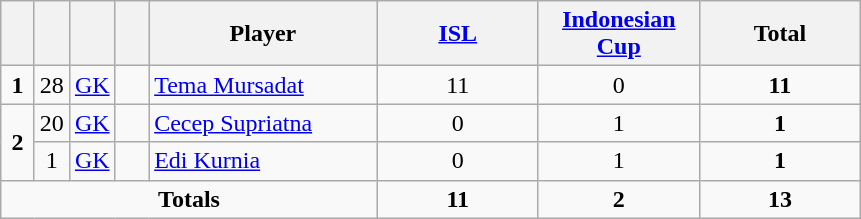<table class="wikitable" style="text-align:center">
<tr>
<th width=15></th>
<th width=15></th>
<th width=15></th>
<th width=15></th>
<th width=145>Player</th>
<th width=100><strong><a href='#'>ISL</a></strong></th>
<th width=100><strong><a href='#'>Indonesian Cup</a></strong></th>
<th width=100>Total</th>
</tr>
<tr>
<td><strong>1</strong></td>
<td>28</td>
<td><a href='#'>GK</a></td>
<td></td>
<td align=left><a href='#'>Tema Mursadat</a></td>
<td>11</td>
<td>0</td>
<td><strong>11</strong></td>
</tr>
<tr>
<td rowspan=2><strong>2</strong></td>
<td>20</td>
<td><a href='#'>GK</a></td>
<td></td>
<td align=left><a href='#'>Cecep Supriatna</a></td>
<td>0</td>
<td>1</td>
<td><strong>1</strong></td>
</tr>
<tr>
<td>1</td>
<td><a href='#'>GK</a></td>
<td></td>
<td align=left><a href='#'>Edi Kurnia</a></td>
<td>0</td>
<td>1</td>
<td><strong>1</strong></td>
</tr>
<tr>
<td colspan=5><strong>Totals</strong></td>
<td><strong>11</strong></td>
<td><strong>2</strong></td>
<td><strong>13</strong></td>
</tr>
</table>
